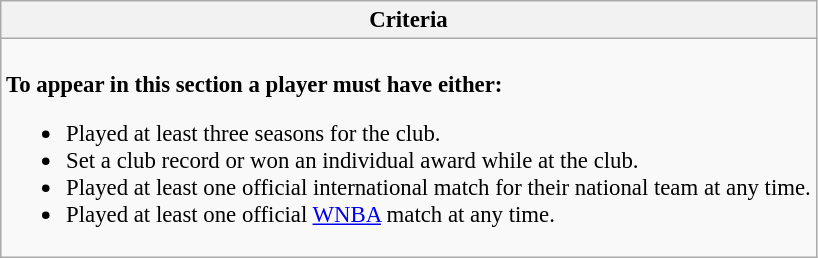<table class="wikitable collapsible collapsed" style="font-size:95%;">
<tr>
<th>Criteria</th>
</tr>
<tr>
<td><br><strong>To appear in this section a player must have either:</strong><ul><li>Played at least three seasons for the club.</li><li>Set a club record or won an individual award while at the club.</li><li>Played at least one official international match for their national team at any time.</li><li>Played at least one official <a href='#'>WNBA</a> match at any time.</li></ul></td>
</tr>
</table>
